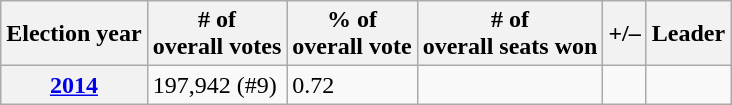<table class=wikitable>
<tr>
<th>Election year</th>
<th># of<br>overall votes</th>
<th>% of<br>overall vote</th>
<th># of<br>overall seats won</th>
<th>+/–</th>
<th>Leader</th>
</tr>
<tr>
<th><a href='#'>2014</a></th>
<td>197,942 (#9)</td>
<td>0.72</td>
<td></td>
<td></td>
<td></td>
</tr>
</table>
